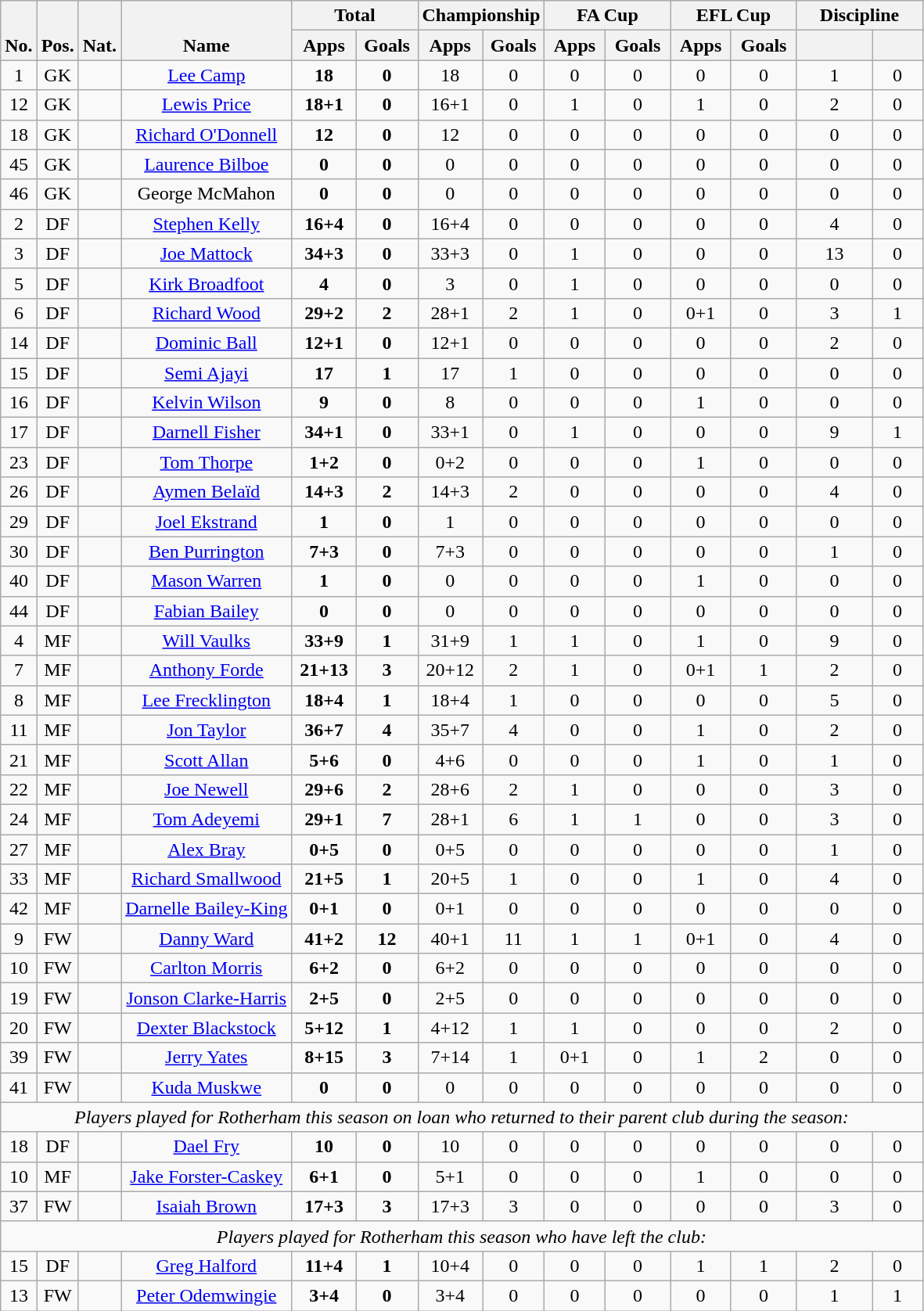<table class="wikitable" style="text-align:center">
<tr>
<th rowspan="2" style="vertical-align:bottom;">No.</th>
<th rowspan="2" style="vertical-align:bottom;">Pos.</th>
<th rowspan="2" style="vertical-align:bottom;">Nat.</th>
<th rowspan="2" style="vertical-align:bottom;">Name</th>
<th colspan="2" style="width:100px;">Total</th>
<th colspan="2" style="width:100px;">Championship</th>
<th colspan="2" style="width:100px;">FA Cup</th>
<th colspan="2" style="width:100px;">EFL Cup</th>
<th colspan="2" style="width:100px;">Discipline</th>
</tr>
<tr>
<th>Apps</th>
<th>Goals</th>
<th>Apps</th>
<th>Goals</th>
<th>Apps</th>
<th>Goals</th>
<th>Apps</th>
<th>Goals</th>
<th></th>
<th></th>
</tr>
<tr>
<td>1</td>
<td>GK</td>
<td></td>
<td><a href='#'>Lee Camp</a></td>
<td><strong>18</strong></td>
<td><strong>0</strong></td>
<td>18</td>
<td>0</td>
<td>0</td>
<td>0</td>
<td>0</td>
<td>0</td>
<td>1</td>
<td>0</td>
</tr>
<tr>
<td>12</td>
<td>GK</td>
<td></td>
<td><a href='#'>Lewis Price</a></td>
<td><strong>18+1</strong></td>
<td><strong>0</strong></td>
<td>16+1</td>
<td>0</td>
<td>1</td>
<td>0</td>
<td>1</td>
<td>0</td>
<td>2</td>
<td>0</td>
</tr>
<tr>
<td>18</td>
<td>GK</td>
<td></td>
<td><a href='#'>Richard O'Donnell</a></td>
<td><strong>12</strong></td>
<td><strong>0</strong></td>
<td>12</td>
<td>0</td>
<td>0</td>
<td>0</td>
<td>0</td>
<td>0</td>
<td>0</td>
<td>0</td>
</tr>
<tr>
<td>45</td>
<td>GK</td>
<td></td>
<td><a href='#'>Laurence Bilboe</a></td>
<td><strong>0</strong></td>
<td><strong>0</strong></td>
<td>0</td>
<td>0</td>
<td>0</td>
<td>0</td>
<td>0</td>
<td>0</td>
<td>0</td>
<td>0</td>
</tr>
<tr>
<td>46</td>
<td>GK</td>
<td></td>
<td>George McMahon</td>
<td><strong>0</strong></td>
<td><strong>0</strong></td>
<td>0</td>
<td>0</td>
<td>0</td>
<td>0</td>
<td>0</td>
<td>0</td>
<td>0</td>
<td>0</td>
</tr>
<tr>
<td>2</td>
<td>DF</td>
<td></td>
<td><a href='#'>Stephen Kelly</a></td>
<td><strong>16+4</strong></td>
<td><strong>0</strong></td>
<td>16+4</td>
<td>0</td>
<td>0</td>
<td>0</td>
<td>0</td>
<td>0</td>
<td>4</td>
<td>0</td>
</tr>
<tr>
<td>3</td>
<td>DF</td>
<td></td>
<td><a href='#'>Joe Mattock</a></td>
<td><strong>34+3</strong></td>
<td><strong>0</strong></td>
<td>33+3</td>
<td>0</td>
<td>1</td>
<td>0</td>
<td>0</td>
<td>0</td>
<td>13</td>
<td>0</td>
</tr>
<tr>
<td>5</td>
<td>DF</td>
<td></td>
<td><a href='#'>Kirk Broadfoot</a></td>
<td><strong>4</strong></td>
<td><strong>0</strong></td>
<td>3</td>
<td>0</td>
<td>1</td>
<td>0</td>
<td>0</td>
<td>0</td>
<td>0</td>
<td>0</td>
</tr>
<tr>
<td>6</td>
<td>DF</td>
<td></td>
<td><a href='#'>Richard Wood</a></td>
<td><strong>29+2</strong></td>
<td><strong>2</strong></td>
<td>28+1</td>
<td>2</td>
<td>1</td>
<td>0</td>
<td>0+1</td>
<td>0</td>
<td>3</td>
<td>1</td>
</tr>
<tr>
<td>14</td>
<td>DF</td>
<td></td>
<td><a href='#'>Dominic Ball</a></td>
<td><strong>12+1</strong></td>
<td><strong>0</strong></td>
<td>12+1</td>
<td>0</td>
<td>0</td>
<td>0</td>
<td>0</td>
<td>0</td>
<td>2</td>
<td>0</td>
</tr>
<tr>
<td>15</td>
<td>DF</td>
<td></td>
<td><a href='#'>Semi Ajayi</a></td>
<td><strong>17</strong></td>
<td><strong>1</strong></td>
<td>17</td>
<td>1</td>
<td>0</td>
<td>0</td>
<td>0</td>
<td>0</td>
<td>0</td>
<td>0</td>
</tr>
<tr>
<td>16</td>
<td>DF</td>
<td></td>
<td><a href='#'>Kelvin Wilson</a></td>
<td><strong>9</strong></td>
<td><strong>0</strong></td>
<td>8</td>
<td>0</td>
<td>0</td>
<td>0</td>
<td>1</td>
<td>0</td>
<td>0</td>
<td>0</td>
</tr>
<tr>
<td>17</td>
<td>DF</td>
<td></td>
<td><a href='#'>Darnell Fisher</a></td>
<td><strong>34+1</strong></td>
<td><strong>0</strong></td>
<td>33+1</td>
<td>0</td>
<td>1</td>
<td>0</td>
<td>0</td>
<td>0</td>
<td>9</td>
<td>1</td>
</tr>
<tr>
<td>23</td>
<td>DF</td>
<td></td>
<td><a href='#'>Tom Thorpe</a></td>
<td><strong>1+2</strong></td>
<td><strong>0</strong></td>
<td>0+2</td>
<td>0</td>
<td>0</td>
<td>0</td>
<td>1</td>
<td>0</td>
<td>0</td>
<td>0</td>
</tr>
<tr>
<td>26</td>
<td>DF</td>
<td></td>
<td><a href='#'>Aymen Belaïd</a></td>
<td><strong>14+3</strong></td>
<td><strong>2</strong></td>
<td>14+3</td>
<td>2</td>
<td>0</td>
<td>0</td>
<td>0</td>
<td>0</td>
<td>4</td>
<td>0</td>
</tr>
<tr>
<td>29</td>
<td>DF</td>
<td></td>
<td><a href='#'>Joel Ekstrand</a></td>
<td><strong>1</strong></td>
<td><strong>0</strong></td>
<td>1</td>
<td>0</td>
<td>0</td>
<td>0</td>
<td>0</td>
<td>0</td>
<td>0</td>
<td>0</td>
</tr>
<tr>
<td>30</td>
<td>DF</td>
<td></td>
<td><a href='#'>Ben Purrington</a></td>
<td><strong>7+3</strong></td>
<td><strong>0</strong></td>
<td>7+3</td>
<td>0</td>
<td>0</td>
<td>0</td>
<td>0</td>
<td>0</td>
<td>1</td>
<td>0</td>
</tr>
<tr>
<td>40</td>
<td>DF</td>
<td></td>
<td><a href='#'>Mason Warren</a></td>
<td><strong>1</strong></td>
<td><strong>0</strong></td>
<td>0</td>
<td>0</td>
<td>0</td>
<td>0</td>
<td>1</td>
<td>0</td>
<td>0</td>
<td>0</td>
</tr>
<tr>
<td>44</td>
<td>DF</td>
<td></td>
<td><a href='#'>Fabian Bailey</a></td>
<td><strong>0</strong></td>
<td><strong>0</strong></td>
<td>0</td>
<td>0</td>
<td>0</td>
<td>0</td>
<td>0</td>
<td>0</td>
<td>0</td>
<td>0</td>
</tr>
<tr>
<td>4</td>
<td>MF</td>
<td></td>
<td><a href='#'>Will Vaulks</a></td>
<td><strong>33+9</strong></td>
<td><strong>1</strong></td>
<td>31+9</td>
<td>1</td>
<td>1</td>
<td>0</td>
<td>1</td>
<td>0</td>
<td>9</td>
<td>0</td>
</tr>
<tr>
<td>7</td>
<td>MF</td>
<td></td>
<td><a href='#'>Anthony Forde</a></td>
<td><strong>21+13</strong></td>
<td><strong>3</strong></td>
<td>20+12</td>
<td>2</td>
<td>1</td>
<td>0</td>
<td>0+1</td>
<td>1</td>
<td>2</td>
<td>0</td>
</tr>
<tr>
<td>8</td>
<td>MF</td>
<td></td>
<td><a href='#'>Lee Frecklington</a></td>
<td><strong>18+4</strong></td>
<td><strong>1</strong></td>
<td>18+4</td>
<td>1</td>
<td>0</td>
<td>0</td>
<td>0</td>
<td>0</td>
<td>5</td>
<td>0</td>
</tr>
<tr>
<td>11</td>
<td>MF</td>
<td></td>
<td><a href='#'>Jon Taylor</a></td>
<td><strong>36+7</strong></td>
<td><strong>4</strong></td>
<td>35+7</td>
<td>4</td>
<td>0</td>
<td>0</td>
<td>1</td>
<td>0</td>
<td>2</td>
<td>0</td>
</tr>
<tr>
<td>21</td>
<td>MF</td>
<td></td>
<td><a href='#'>Scott Allan</a></td>
<td><strong>5+6</strong></td>
<td><strong>0</strong></td>
<td>4+6</td>
<td>0</td>
<td>0</td>
<td>0</td>
<td>1</td>
<td>0</td>
<td>1</td>
<td>0</td>
</tr>
<tr>
<td>22</td>
<td>MF</td>
<td></td>
<td><a href='#'>Joe Newell</a></td>
<td><strong>29+6</strong></td>
<td><strong>2</strong></td>
<td>28+6</td>
<td>2</td>
<td>1</td>
<td>0</td>
<td>0</td>
<td>0</td>
<td>3</td>
<td>0</td>
</tr>
<tr>
<td>24</td>
<td>MF</td>
<td></td>
<td><a href='#'>Tom Adeyemi</a></td>
<td><strong>29+1</strong></td>
<td><strong>7</strong></td>
<td>28+1</td>
<td>6</td>
<td>1</td>
<td>1</td>
<td>0</td>
<td>0</td>
<td>3</td>
<td>0</td>
</tr>
<tr>
<td>27</td>
<td>MF</td>
<td></td>
<td><a href='#'>Alex Bray</a></td>
<td><strong>0+5</strong></td>
<td><strong>0</strong></td>
<td>0+5</td>
<td>0</td>
<td>0</td>
<td>0</td>
<td>0</td>
<td>0</td>
<td>1</td>
<td>0</td>
</tr>
<tr>
<td>33</td>
<td>MF</td>
<td></td>
<td><a href='#'>Richard Smallwood</a></td>
<td><strong>21+5</strong></td>
<td><strong>1</strong></td>
<td>20+5</td>
<td>1</td>
<td>0</td>
<td>0</td>
<td>1</td>
<td>0</td>
<td>4</td>
<td>0</td>
</tr>
<tr>
<td>42</td>
<td>MF</td>
<td></td>
<td><a href='#'>Darnelle Bailey-King</a></td>
<td><strong>0+1</strong></td>
<td><strong>0</strong></td>
<td>0+1</td>
<td>0</td>
<td>0</td>
<td>0</td>
<td>0</td>
<td>0</td>
<td>0</td>
<td>0</td>
</tr>
<tr>
<td>9</td>
<td>FW</td>
<td></td>
<td><a href='#'>Danny Ward</a></td>
<td><strong>41+2</strong></td>
<td><strong>12</strong></td>
<td>40+1</td>
<td>11</td>
<td>1</td>
<td>1</td>
<td>0+1</td>
<td>0</td>
<td>4</td>
<td>0</td>
</tr>
<tr>
<td>10</td>
<td>FW</td>
<td></td>
<td><a href='#'>Carlton Morris</a></td>
<td><strong>6+2</strong></td>
<td><strong>0</strong></td>
<td>6+2</td>
<td>0</td>
<td>0</td>
<td>0</td>
<td>0</td>
<td>0</td>
<td>0</td>
<td>0</td>
</tr>
<tr>
<td>19</td>
<td>FW</td>
<td></td>
<td><a href='#'>Jonson Clarke-Harris</a></td>
<td><strong>2+5</strong></td>
<td><strong>0</strong></td>
<td>2+5</td>
<td>0</td>
<td>0</td>
<td>0</td>
<td>0</td>
<td>0</td>
<td>0</td>
<td>0</td>
</tr>
<tr>
<td>20</td>
<td>FW</td>
<td></td>
<td><a href='#'>Dexter Blackstock</a></td>
<td><strong>5+12</strong></td>
<td><strong>1</strong></td>
<td>4+12</td>
<td>1</td>
<td>1</td>
<td>0</td>
<td>0</td>
<td>0</td>
<td>2</td>
<td>0</td>
</tr>
<tr>
<td>39</td>
<td>FW</td>
<td></td>
<td><a href='#'>Jerry Yates</a></td>
<td><strong>8+15</strong></td>
<td><strong>3</strong></td>
<td>7+14</td>
<td>1</td>
<td>0+1</td>
<td>0</td>
<td>1</td>
<td>2</td>
<td>0</td>
<td>0</td>
</tr>
<tr>
<td>41</td>
<td>FW</td>
<td></td>
<td><a href='#'>Kuda Muskwe</a></td>
<td><strong>0</strong></td>
<td><strong>0</strong></td>
<td>0</td>
<td>0</td>
<td>0</td>
<td>0</td>
<td>0</td>
<td>0</td>
<td>0</td>
<td>0</td>
</tr>
<tr>
<td colspan="14"><em>Players played for Rotherham this season on loan who returned to their parent club during the season:</em></td>
</tr>
<tr>
<td>18</td>
<td>DF</td>
<td></td>
<td><a href='#'>Dael Fry</a></td>
<td><strong>10</strong></td>
<td><strong>0</strong></td>
<td>10</td>
<td>0</td>
<td>0</td>
<td>0</td>
<td>0</td>
<td>0</td>
<td>0</td>
<td>0</td>
</tr>
<tr>
<td>10</td>
<td>MF</td>
<td></td>
<td><a href='#'>Jake Forster-Caskey</a></td>
<td><strong>6+1</strong></td>
<td><strong>0</strong></td>
<td>5+1</td>
<td>0</td>
<td>0</td>
<td>0</td>
<td>1</td>
<td>0</td>
<td>0</td>
<td>0</td>
</tr>
<tr>
<td>37</td>
<td>FW</td>
<td></td>
<td><a href='#'>Isaiah Brown</a></td>
<td><strong>17+3</strong></td>
<td><strong>3</strong></td>
<td>17+3</td>
<td>3</td>
<td>0</td>
<td>0</td>
<td>0</td>
<td>0</td>
<td>3</td>
<td>0</td>
</tr>
<tr>
<td colspan="14"><em>Players played for Rotherham this season who have left the club:</em></td>
</tr>
<tr>
<td>15</td>
<td>DF</td>
<td></td>
<td><a href='#'>Greg Halford</a></td>
<td><strong>11+4</strong></td>
<td><strong>1</strong></td>
<td>10+4</td>
<td>0</td>
<td>0</td>
<td>0</td>
<td>1</td>
<td>1</td>
<td>2</td>
<td>0</td>
</tr>
<tr>
<td>13</td>
<td>FW</td>
<td></td>
<td><a href='#'>Peter Odemwingie</a></td>
<td><strong>3+4</strong></td>
<td><strong>0</strong></td>
<td>3+4</td>
<td>0</td>
<td>0</td>
<td>0</td>
<td>0</td>
<td>0</td>
<td>1</td>
<td>1</td>
</tr>
</table>
